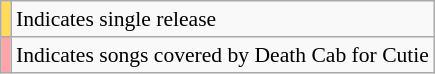<table class="wikitable" style="font-size:90%;">
<tr>
<td style="background:#ffda5b;"></td>
<td>Indicates single release</td>
</tr>
<tr>
<td style="background-color:#ffa4a9"></td>
<td>Indicates songs covered by Death Cab for Cutie</td>
</tr>
</table>
